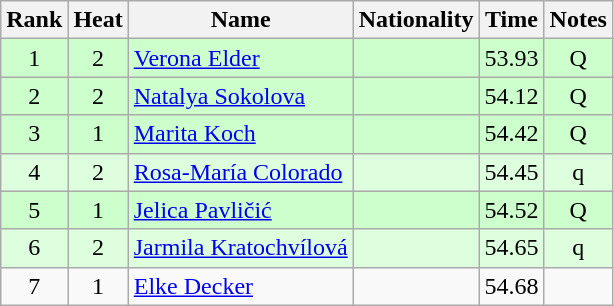<table class="wikitable sortable" style="text-align:center">
<tr>
<th>Rank</th>
<th>Heat</th>
<th>Name</th>
<th>Nationality</th>
<th>Time</th>
<th>Notes</th>
</tr>
<tr bgcolor=ccffcc>
<td>1</td>
<td>2</td>
<td align="left"><a href='#'>Verona Elder</a></td>
<td align=left></td>
<td>53.93</td>
<td>Q</td>
</tr>
<tr bgcolor=ccffcc>
<td>2</td>
<td>2</td>
<td align="left"><a href='#'>Natalya Sokolova</a></td>
<td align=left></td>
<td>54.12</td>
<td>Q</td>
</tr>
<tr bgcolor=ccffcc>
<td>3</td>
<td>1</td>
<td align="left"><a href='#'>Marita Koch</a></td>
<td align=left></td>
<td>54.42</td>
<td>Q</td>
</tr>
<tr bgcolor=ddffdd>
<td>4</td>
<td>2</td>
<td align="left"><a href='#'>Rosa-María Colorado</a></td>
<td align=left></td>
<td>54.45</td>
<td>q</td>
</tr>
<tr bgcolor=ccffcc>
<td>5</td>
<td>1</td>
<td align="left"><a href='#'>Jelica Pavličić</a></td>
<td align=left></td>
<td>54.52</td>
<td>Q</td>
</tr>
<tr bgcolor=ddffdd>
<td>6</td>
<td>2</td>
<td align="left"><a href='#'>Jarmila Kratochvílová</a></td>
<td align=left></td>
<td>54.65</td>
<td>q</td>
</tr>
<tr>
<td>7</td>
<td>1</td>
<td align="left"><a href='#'>Elke Decker</a></td>
<td align=left></td>
<td>54.68</td>
<td></td>
</tr>
</table>
